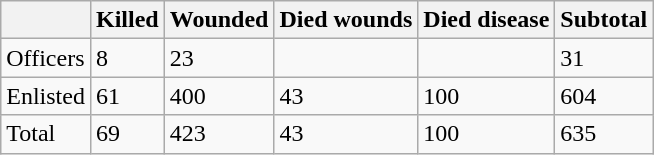<table class="wikitable">
<tr>
<th></th>
<th>Killed</th>
<th>Wounded</th>
<th>Died wounds</th>
<th>Died disease</th>
<th>Subtotal</th>
</tr>
<tr>
<td>Officers</td>
<td>8</td>
<td>23</td>
<td></td>
<td></td>
<td>31</td>
</tr>
<tr>
<td>Enlisted</td>
<td>61</td>
<td>400</td>
<td>43</td>
<td>100</td>
<td>604</td>
</tr>
<tr>
<td>Total</td>
<td>69</td>
<td>423</td>
<td>43</td>
<td>100</td>
<td>635</td>
</tr>
</table>
